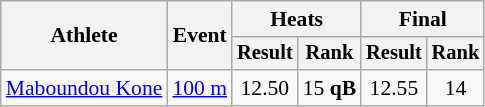<table class="wikitable" style="font-size:90%">
<tr>
<th rowspan=2>Athlete</th>
<th rowspan=2>Event</th>
<th colspan=2>Heats</th>
<th colspan=2>Final</th>
</tr>
<tr style="font-size:95%">
<th>Result</th>
<th>Rank</th>
<th>Result</th>
<th>Rank</th>
</tr>
<tr align=center>
<td align=left><a href='#'>Maboundou Kone</a></td>
<td align=left><a href='#'>100 m</a></td>
<td>12.50</td>
<td>15 <strong>qB</strong></td>
<td>12.55</td>
<td>14</td>
</tr>
</table>
